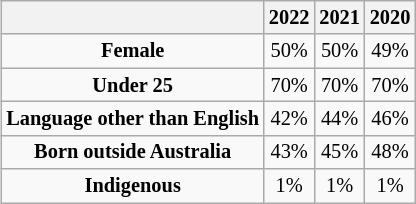<table style="float:right; font-size:85%; margin:10px; text-align:center; font-size:85%; margin:auto;" class="wikitable">
<tr>
<th> </th>
<th>2022</th>
<th>2021</th>
<th>2020</th>
</tr>
<tr>
<td><strong>Female</strong></td>
<td>50%</td>
<td>50%</td>
<td>49%</td>
</tr>
<tr>
<td><strong>Under 25</strong></td>
<td>70%</td>
<td>70%</td>
<td>70%</td>
</tr>
<tr>
<td><strong>Language other than English</strong></td>
<td>42%</td>
<td>44%</td>
<td>46%</td>
</tr>
<tr>
<td><strong>Born outside Australia</strong></td>
<td>43%</td>
<td>45%</td>
<td>48%</td>
</tr>
<tr>
<td><strong>Indigenous</strong></td>
<td>1%</td>
<td>1%</td>
<td>1%</td>
</tr>
</table>
